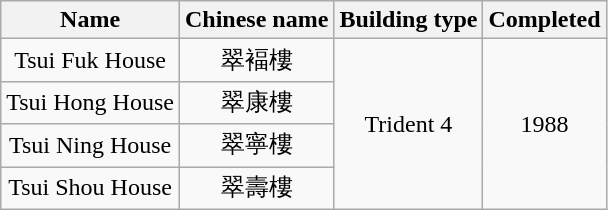<table class="wikitable" style="text-align: center">
<tr>
<th>Name</th>
<th>Chinese name</th>
<th>Building type</th>
<th>Completed</th>
</tr>
<tr>
<td>Tsui Fuk House</td>
<td>翠褔樓</td>
<td rowspan="4">Trident 4</td>
<td rowspan="4">1988</td>
</tr>
<tr>
<td>Tsui Hong House</td>
<td>翠康樓</td>
</tr>
<tr>
<td>Tsui Ning House</td>
<td>翠寧樓</td>
</tr>
<tr>
<td>Tsui Shou House</td>
<td>翠壽樓</td>
</tr>
</table>
